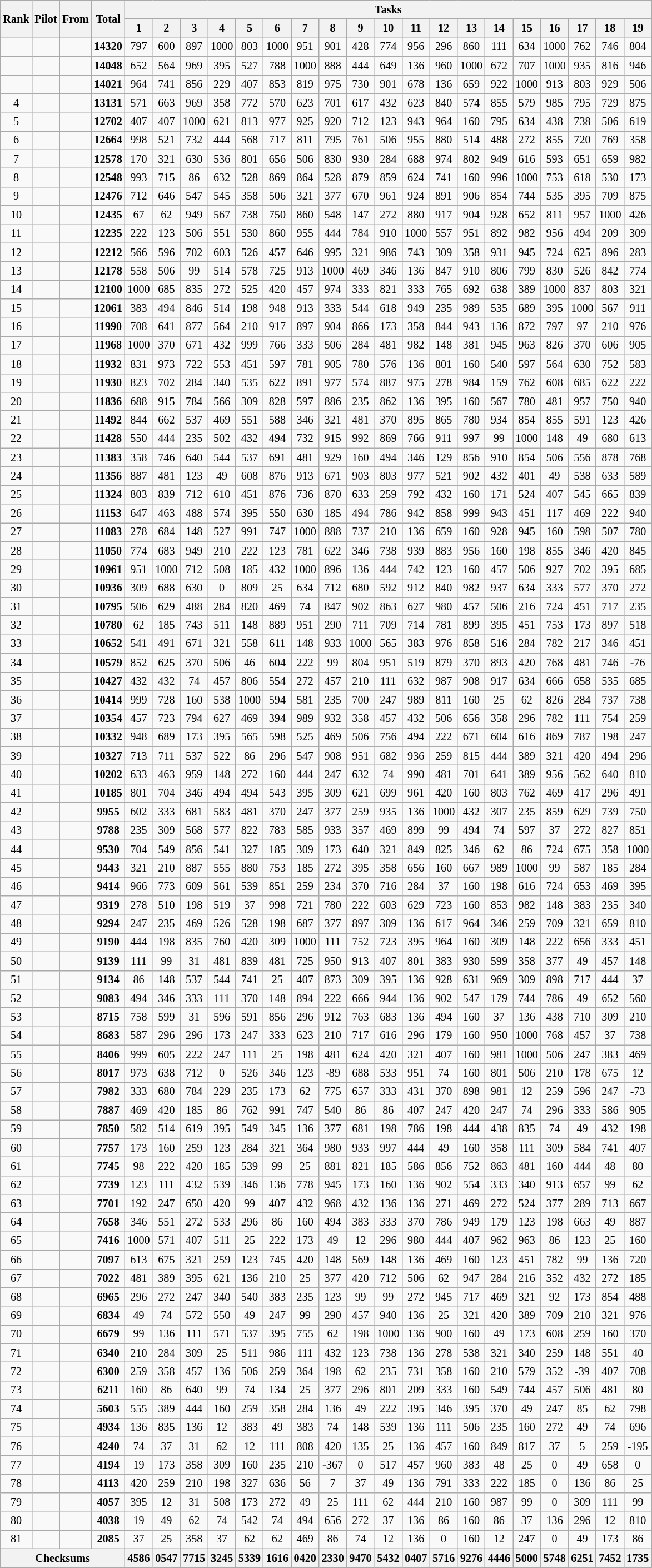<table class="wikitable sortable" style="font-size:84%; text-align:center">
<tr>
<th rowspan=2>Rank</th>
<th rowspan=2>Pilot</th>
<th rowspan=2>From</th>
<th rowspan=2>Total</th>
<th colspan=19>Tasks</th>
</tr>
<tr>
<th>1</th>
<th>2</th>
<th>3</th>
<th>4</th>
<th>5</th>
<th>6</th>
<th>7</th>
<th>8</th>
<th>9</th>
<th>10</th>
<th>11</th>
<th>12</th>
<th>13</th>
<th>14</th>
<th>15</th>
<th>16</th>
<th>17</th>
<th>18</th>
<th>19</th>
</tr>
<tr>
<td></td>
<td align=left></td>
<td align=left></td>
<td><strong>14320</strong></td>
<td>797</td>
<td>600</td>
<td>897</td>
<td>1000</td>
<td>803</td>
<td>1000</td>
<td>951</td>
<td>901</td>
<td>428</td>
<td>774</td>
<td>956</td>
<td>296</td>
<td>860</td>
<td>111</td>
<td>634</td>
<td>1000</td>
<td>762</td>
<td>746</td>
<td>804</td>
</tr>
<tr>
<td></td>
<td align=left></td>
<td align=left></td>
<td><strong>14048</strong></td>
<td>652</td>
<td>564</td>
<td>969</td>
<td>395</td>
<td>527</td>
<td>788</td>
<td>1000</td>
<td>888</td>
<td>444</td>
<td>649</td>
<td>136</td>
<td>960</td>
<td>1000</td>
<td>672</td>
<td>707</td>
<td>1000</td>
<td>935</td>
<td>816</td>
<td>946</td>
</tr>
<tr>
<td></td>
<td align=left></td>
<td align=left></td>
<td><strong>14021</strong></td>
<td>964</td>
<td>741</td>
<td>856</td>
<td>229</td>
<td>407</td>
<td>853</td>
<td>819</td>
<td>975</td>
<td>730</td>
<td>901</td>
<td>678</td>
<td>136</td>
<td>659</td>
<td>922</td>
<td>1000</td>
<td>913</td>
<td>803</td>
<td>929</td>
<td>506</td>
</tr>
<tr>
<td>4</td>
<td align=left></td>
<td align=left></td>
<td><strong>13131</strong></td>
<td>571</td>
<td>663</td>
<td>969</td>
<td>358</td>
<td>772</td>
<td>570</td>
<td>623</td>
<td>701</td>
<td>617</td>
<td>432</td>
<td>623</td>
<td>840</td>
<td>574</td>
<td>855</td>
<td>579</td>
<td>985</td>
<td>795</td>
<td>729</td>
<td>875</td>
</tr>
<tr>
<td>5</td>
<td align=left></td>
<td align=left></td>
<td><strong>12702</strong></td>
<td>407</td>
<td>407</td>
<td>1000</td>
<td>621</td>
<td>813</td>
<td>977</td>
<td>925</td>
<td>920</td>
<td>712</td>
<td>123</td>
<td>943</td>
<td>964</td>
<td>160</td>
<td>795</td>
<td>634</td>
<td>438</td>
<td>738</td>
<td>506</td>
<td>619</td>
</tr>
<tr>
<td>6</td>
<td align=left></td>
<td align=left></td>
<td><strong>12664</strong></td>
<td>998</td>
<td>521</td>
<td>732</td>
<td>444</td>
<td>568</td>
<td>717</td>
<td>811</td>
<td>795</td>
<td>761</td>
<td>506</td>
<td>955</td>
<td>880</td>
<td>514</td>
<td>488</td>
<td>272</td>
<td>855</td>
<td>720</td>
<td>769</td>
<td>358</td>
</tr>
<tr>
<td>7</td>
<td align=left></td>
<td align=left></td>
<td><strong>12578</strong></td>
<td>170</td>
<td>321</td>
<td>630</td>
<td>536</td>
<td>801</td>
<td>656</td>
<td>506</td>
<td>830</td>
<td>930</td>
<td>284</td>
<td>688</td>
<td>974</td>
<td>802</td>
<td>949</td>
<td>616</td>
<td>593</td>
<td>651</td>
<td>659</td>
<td>982</td>
</tr>
<tr>
<td>8</td>
<td align=left></td>
<td align=left></td>
<td><strong>12548</strong></td>
<td>993</td>
<td>715</td>
<td>86</td>
<td>632</td>
<td>528</td>
<td>869</td>
<td>864</td>
<td>528</td>
<td>879</td>
<td>859</td>
<td>624</td>
<td>741</td>
<td>160</td>
<td>996</td>
<td>1000</td>
<td>753</td>
<td>618</td>
<td>530</td>
<td>173</td>
</tr>
<tr>
<td>9</td>
<td align=left></td>
<td align=left></td>
<td><strong>12476</strong></td>
<td>712</td>
<td>646</td>
<td>547</td>
<td>545</td>
<td>358</td>
<td>506</td>
<td>321</td>
<td>377</td>
<td>670</td>
<td>961</td>
<td>924</td>
<td>891</td>
<td>906</td>
<td>854</td>
<td>744</td>
<td>535</td>
<td>395</td>
<td>709</td>
<td>875</td>
</tr>
<tr>
<td>10</td>
<td align=left></td>
<td align=left></td>
<td><strong>12435</strong></td>
<td>67</td>
<td>62</td>
<td>949</td>
<td>567</td>
<td>738</td>
<td>750</td>
<td>860</td>
<td>548</td>
<td>147</td>
<td>272</td>
<td>880</td>
<td>917</td>
<td>904</td>
<td>928</td>
<td>652</td>
<td>811</td>
<td>957</td>
<td>1000</td>
<td>426</td>
</tr>
<tr>
<td>11</td>
<td align=left></td>
<td align=left></td>
<td><strong>12235</strong></td>
<td>222</td>
<td>123</td>
<td>506</td>
<td>551</td>
<td>530</td>
<td>860</td>
<td>955</td>
<td>444</td>
<td>784</td>
<td>910</td>
<td>1000</td>
<td>557</td>
<td>951</td>
<td>892</td>
<td>982</td>
<td>956</td>
<td>494</td>
<td>209</td>
<td>309</td>
</tr>
<tr>
<td>12</td>
<td align=left></td>
<td align=left></td>
<td><strong>12212</strong></td>
<td>566</td>
<td>596</td>
<td>702</td>
<td>603</td>
<td>526</td>
<td>457</td>
<td>646</td>
<td>995</td>
<td>321</td>
<td>986</td>
<td>743</td>
<td>309</td>
<td>358</td>
<td>931</td>
<td>945</td>
<td>724</td>
<td>625</td>
<td>896</td>
<td>283</td>
</tr>
<tr>
<td>13</td>
<td align=left></td>
<td align=left></td>
<td><strong>12178</strong></td>
<td>558</td>
<td>506</td>
<td>99</td>
<td>514</td>
<td>578</td>
<td>725</td>
<td>913</td>
<td>1000</td>
<td>469</td>
<td>346</td>
<td>136</td>
<td>847</td>
<td>910</td>
<td>806</td>
<td>799</td>
<td>830</td>
<td>526</td>
<td>842</td>
<td>774</td>
</tr>
<tr>
<td>14</td>
<td align=left></td>
<td align=left></td>
<td><strong>12100</strong></td>
<td>1000</td>
<td>685</td>
<td>835</td>
<td>272</td>
<td>525</td>
<td>420</td>
<td>457</td>
<td>974</td>
<td>333</td>
<td>821</td>
<td>333</td>
<td>765</td>
<td>692</td>
<td>638</td>
<td>389</td>
<td>1000</td>
<td>837</td>
<td>803</td>
<td>321</td>
</tr>
<tr>
<td>15</td>
<td align=left></td>
<td align=left></td>
<td><strong>12061</strong></td>
<td>383</td>
<td>494</td>
<td>846</td>
<td>514</td>
<td>198</td>
<td>948</td>
<td>913</td>
<td>333</td>
<td>544</td>
<td>618</td>
<td>949</td>
<td>235</td>
<td>989</td>
<td>535</td>
<td>689</td>
<td>395</td>
<td>1000</td>
<td>567</td>
<td>911</td>
</tr>
<tr>
<td>16</td>
<td align=left></td>
<td align=left></td>
<td><strong>11990</strong></td>
<td>708</td>
<td>641</td>
<td>877</td>
<td>564</td>
<td>210</td>
<td>917</td>
<td>897</td>
<td>904</td>
<td>866</td>
<td>173</td>
<td>358</td>
<td>844</td>
<td>943</td>
<td>136</td>
<td>872</td>
<td>797</td>
<td>97</td>
<td>210</td>
<td>976</td>
</tr>
<tr>
<td>17</td>
<td align=left></td>
<td align=left></td>
<td><strong>11968</strong></td>
<td>1000</td>
<td>370</td>
<td>671</td>
<td>432</td>
<td>999</td>
<td>766</td>
<td>333</td>
<td>506</td>
<td>284</td>
<td>481</td>
<td>982</td>
<td>148</td>
<td>381</td>
<td>945</td>
<td>963</td>
<td>826</td>
<td>370</td>
<td>606</td>
<td>905</td>
</tr>
<tr>
<td>18</td>
<td align=left></td>
<td align=left></td>
<td><strong>11932</strong></td>
<td>831</td>
<td>973</td>
<td>722</td>
<td>553</td>
<td>451</td>
<td>597</td>
<td>781</td>
<td>905</td>
<td>780</td>
<td>576</td>
<td>136</td>
<td>801</td>
<td>160</td>
<td>540</td>
<td>597</td>
<td>564</td>
<td>630</td>
<td>752</td>
<td>583</td>
</tr>
<tr>
<td>19</td>
<td align=left></td>
<td align=left></td>
<td><strong>11930</strong></td>
<td>823</td>
<td>702</td>
<td>284</td>
<td>340</td>
<td>535</td>
<td>622</td>
<td>891</td>
<td>977</td>
<td>574</td>
<td>887</td>
<td>975</td>
<td>278</td>
<td>984</td>
<td>159</td>
<td>762</td>
<td>608</td>
<td>685</td>
<td>622</td>
<td>222</td>
</tr>
<tr>
<td>20</td>
<td align=left></td>
<td align=left></td>
<td><strong>11836</strong></td>
<td>688</td>
<td>915</td>
<td>784</td>
<td>566</td>
<td>309</td>
<td>828</td>
<td>597</td>
<td>886</td>
<td>235</td>
<td>862</td>
<td>136</td>
<td>395</td>
<td>160</td>
<td>567</td>
<td>780</td>
<td>481</td>
<td>957</td>
<td>750</td>
<td>940</td>
</tr>
<tr>
<td>21</td>
<td align=left></td>
<td align=left></td>
<td><strong>11492</strong></td>
<td>844</td>
<td>662</td>
<td>537</td>
<td>469</td>
<td>551</td>
<td>588</td>
<td>346</td>
<td>321</td>
<td>481</td>
<td>370</td>
<td>895</td>
<td>865</td>
<td>780</td>
<td>934</td>
<td>854</td>
<td>855</td>
<td>591</td>
<td>123</td>
<td>426</td>
</tr>
<tr>
<td>22</td>
<td align=left></td>
<td align=left></td>
<td><strong>11428</strong></td>
<td>550</td>
<td>444</td>
<td>235</td>
<td>502</td>
<td>432</td>
<td>494</td>
<td>732</td>
<td>915</td>
<td>992</td>
<td>869</td>
<td>766</td>
<td>911</td>
<td>997</td>
<td>99</td>
<td>1000</td>
<td>148</td>
<td>49</td>
<td>680</td>
<td>613</td>
</tr>
<tr>
<td>23</td>
<td align=left></td>
<td align=left></td>
<td><strong>11383</strong></td>
<td>358</td>
<td>746</td>
<td>640</td>
<td>544</td>
<td>537</td>
<td>691</td>
<td>481</td>
<td>929</td>
<td>160</td>
<td>494</td>
<td>346</td>
<td>129</td>
<td>856</td>
<td>910</td>
<td>854</td>
<td>506</td>
<td>556</td>
<td>878</td>
<td>768</td>
</tr>
<tr>
<td>24</td>
<td align=left></td>
<td align=left></td>
<td><strong>11356</strong></td>
<td>887</td>
<td>481</td>
<td>123</td>
<td>49</td>
<td>608</td>
<td>876</td>
<td>913</td>
<td>671</td>
<td>903</td>
<td>803</td>
<td>977</td>
<td>521</td>
<td>902</td>
<td>432</td>
<td>401</td>
<td>49</td>
<td>538</td>
<td>633</td>
<td>589</td>
</tr>
<tr>
<td>25</td>
<td align=left></td>
<td align=left></td>
<td><strong>11324</strong></td>
<td>803</td>
<td>839</td>
<td>712</td>
<td>610</td>
<td>451</td>
<td>876</td>
<td>736</td>
<td>870</td>
<td>633</td>
<td>259</td>
<td>792</td>
<td>432</td>
<td>160</td>
<td>171</td>
<td>524</td>
<td>407</td>
<td>545</td>
<td>665</td>
<td>839</td>
</tr>
<tr>
<td>26</td>
<td align=left></td>
<td align=left></td>
<td><strong>11153</strong></td>
<td>647</td>
<td>463</td>
<td>488</td>
<td>574</td>
<td>395</td>
<td>550</td>
<td>630</td>
<td>185</td>
<td>494</td>
<td>786</td>
<td>942</td>
<td>858</td>
<td>999</td>
<td>943</td>
<td>451</td>
<td>117</td>
<td>469</td>
<td>222</td>
<td>940</td>
</tr>
<tr>
<td>27</td>
<td align=left></td>
<td align=left></td>
<td><strong>11083</strong></td>
<td>278</td>
<td>684</td>
<td>148</td>
<td>527</td>
<td>991</td>
<td>747</td>
<td>1000</td>
<td>888</td>
<td>737</td>
<td>210</td>
<td>136</td>
<td>659</td>
<td>160</td>
<td>928</td>
<td>945</td>
<td>160</td>
<td>598</td>
<td>507</td>
<td>780</td>
</tr>
<tr>
<td>28</td>
<td align=left></td>
<td align=left></td>
<td><strong>11050</strong></td>
<td>774</td>
<td>683</td>
<td>949</td>
<td>210</td>
<td>222</td>
<td>123</td>
<td>781</td>
<td>622</td>
<td>346</td>
<td>738</td>
<td>939</td>
<td>883</td>
<td>956</td>
<td>160</td>
<td>198</td>
<td>855</td>
<td>346</td>
<td>420</td>
<td>845</td>
</tr>
<tr>
<td>29</td>
<td align=left></td>
<td align=left></td>
<td><strong>10961</strong></td>
<td>951</td>
<td>1000</td>
<td>712</td>
<td>508</td>
<td>185</td>
<td>432</td>
<td>1000</td>
<td>896</td>
<td>136</td>
<td>444</td>
<td>742</td>
<td>123</td>
<td>160</td>
<td>457</td>
<td>506</td>
<td>927</td>
<td>702</td>
<td>395</td>
<td>685</td>
</tr>
<tr>
<td>30</td>
<td align=left></td>
<td align=left></td>
<td><strong>10936</strong></td>
<td>309</td>
<td>688</td>
<td>630</td>
<td>0</td>
<td>809</td>
<td>25</td>
<td>634</td>
<td>712</td>
<td>680</td>
<td>592</td>
<td>912</td>
<td>840</td>
<td>982</td>
<td>937</td>
<td>634</td>
<td>333</td>
<td>577</td>
<td>370</td>
<td>272</td>
</tr>
<tr>
<td>31</td>
<td align=left></td>
<td align=left></td>
<td><strong>10795</strong></td>
<td>506</td>
<td>629</td>
<td>488</td>
<td>284</td>
<td>820</td>
<td>469</td>
<td>74</td>
<td>847</td>
<td>902</td>
<td>863</td>
<td>627</td>
<td>980</td>
<td>457</td>
<td>506</td>
<td>216</td>
<td>724</td>
<td>451</td>
<td>717</td>
<td>235</td>
</tr>
<tr>
<td>32</td>
<td align=left></td>
<td align=left></td>
<td><strong>10780</strong></td>
<td>62</td>
<td>185</td>
<td>743</td>
<td>511</td>
<td>148</td>
<td>889</td>
<td>951</td>
<td>290</td>
<td>711</td>
<td>709</td>
<td>714</td>
<td>781</td>
<td>899</td>
<td>395</td>
<td>451</td>
<td>753</td>
<td>173</td>
<td>897</td>
<td>518</td>
</tr>
<tr>
<td>33</td>
<td align=left></td>
<td align=left></td>
<td><strong>10652</strong></td>
<td>541</td>
<td>491</td>
<td>671</td>
<td>321</td>
<td>558</td>
<td>611</td>
<td>148</td>
<td>933</td>
<td>1000</td>
<td>565</td>
<td>383</td>
<td>976</td>
<td>858</td>
<td>516</td>
<td>284</td>
<td>782</td>
<td>217</td>
<td>346</td>
<td>451</td>
</tr>
<tr>
<td>34</td>
<td align=left></td>
<td align=left></td>
<td><strong>10579</strong></td>
<td>852</td>
<td>625</td>
<td>370</td>
<td>506</td>
<td>46</td>
<td>604</td>
<td>222</td>
<td>99</td>
<td>804</td>
<td>951</td>
<td>519</td>
<td>879</td>
<td>370</td>
<td>893</td>
<td>420</td>
<td>768</td>
<td>481</td>
<td>746</td>
<td>-76</td>
</tr>
<tr>
<td>35</td>
<td align=left></td>
<td align=left></td>
<td><strong>10427</strong></td>
<td>432</td>
<td>432</td>
<td>74</td>
<td>457</td>
<td>806</td>
<td>554</td>
<td>272</td>
<td>457</td>
<td>210</td>
<td>111</td>
<td>632</td>
<td>987</td>
<td>908</td>
<td>917</td>
<td>634</td>
<td>666</td>
<td>658</td>
<td>535</td>
<td>685</td>
</tr>
<tr>
<td>36</td>
<td align=left></td>
<td align=left></td>
<td><strong>10414</strong></td>
<td>999</td>
<td>728</td>
<td>160</td>
<td>538</td>
<td>1000</td>
<td>594</td>
<td>581</td>
<td>235</td>
<td>700</td>
<td>247</td>
<td>989</td>
<td>811</td>
<td>160</td>
<td>25</td>
<td>62</td>
<td>826</td>
<td>284</td>
<td>737</td>
<td>738</td>
</tr>
<tr>
<td>37</td>
<td align=left></td>
<td align=left></td>
<td><strong>10354</strong></td>
<td>457</td>
<td>723</td>
<td>794</td>
<td>627</td>
<td>469</td>
<td>394</td>
<td>989</td>
<td>932</td>
<td>358</td>
<td>457</td>
<td>432</td>
<td>506</td>
<td>656</td>
<td>358</td>
<td>296</td>
<td>782</td>
<td>111</td>
<td>754</td>
<td>259</td>
</tr>
<tr>
<td>38</td>
<td align=left></td>
<td align=left></td>
<td><strong>10332</strong></td>
<td>948</td>
<td>689</td>
<td>173</td>
<td>395</td>
<td>565</td>
<td>598</td>
<td>525</td>
<td>469</td>
<td>506</td>
<td>756</td>
<td>494</td>
<td>222</td>
<td>671</td>
<td>604</td>
<td>616</td>
<td>869</td>
<td>787</td>
<td>198</td>
<td>247</td>
</tr>
<tr>
<td>39</td>
<td align=left></td>
<td align=left></td>
<td><strong>10327</strong></td>
<td>713</td>
<td>711</td>
<td>537</td>
<td>522</td>
<td>86</td>
<td>296</td>
<td>547</td>
<td>908</td>
<td>951</td>
<td>682</td>
<td>936</td>
<td>259</td>
<td>815</td>
<td>444</td>
<td>389</td>
<td>321</td>
<td>420</td>
<td>494</td>
<td>296</td>
</tr>
<tr>
<td>40</td>
<td align=left></td>
<td align=left></td>
<td><strong>10202</strong></td>
<td>633</td>
<td>463</td>
<td>959</td>
<td>148</td>
<td>272</td>
<td>160</td>
<td>444</td>
<td>247</td>
<td>632</td>
<td>74</td>
<td>990</td>
<td>481</td>
<td>701</td>
<td>641</td>
<td>389</td>
<td>956</td>
<td>562</td>
<td>640</td>
<td>810</td>
</tr>
<tr>
<td>41</td>
<td align=left></td>
<td align=left></td>
<td><strong>10185</strong></td>
<td>801</td>
<td>704</td>
<td>346</td>
<td>494</td>
<td>494</td>
<td>543</td>
<td>395</td>
<td>309</td>
<td>621</td>
<td>699</td>
<td>961</td>
<td>420</td>
<td>160</td>
<td>803</td>
<td>762</td>
<td>469</td>
<td>417</td>
<td>296</td>
<td>491</td>
</tr>
<tr>
<td>42</td>
<td align=left></td>
<td align=left></td>
<td><strong>9955</strong></td>
<td>602</td>
<td>333</td>
<td>681</td>
<td>583</td>
<td>481</td>
<td>370</td>
<td>247</td>
<td>377</td>
<td>259</td>
<td>935</td>
<td>136</td>
<td>1000</td>
<td>432</td>
<td>307</td>
<td>235</td>
<td>859</td>
<td>629</td>
<td>739</td>
<td>750</td>
</tr>
<tr>
<td>43</td>
<td align=left></td>
<td align=left></td>
<td><strong>9788</strong></td>
<td>235</td>
<td>309</td>
<td>568</td>
<td>577</td>
<td>822</td>
<td>783</td>
<td>585</td>
<td>933</td>
<td>357</td>
<td>469</td>
<td>899</td>
<td>99</td>
<td>494</td>
<td>74</td>
<td>597</td>
<td>37</td>
<td>272</td>
<td>827</td>
<td>851</td>
</tr>
<tr>
<td>44</td>
<td align=left></td>
<td align=left></td>
<td><strong>9530</strong></td>
<td>704</td>
<td>549</td>
<td>856</td>
<td>541</td>
<td>327</td>
<td>185</td>
<td>309</td>
<td>173</td>
<td>640</td>
<td>321</td>
<td>849</td>
<td>825</td>
<td>346</td>
<td>62</td>
<td>86</td>
<td>724</td>
<td>675</td>
<td>358</td>
<td>1000</td>
</tr>
<tr>
<td>45</td>
<td align=left></td>
<td align=left></td>
<td><strong>9443</strong></td>
<td>321</td>
<td>210</td>
<td>887</td>
<td>555</td>
<td>880</td>
<td>753</td>
<td>185</td>
<td>272</td>
<td>395</td>
<td>358</td>
<td>656</td>
<td>160</td>
<td>667</td>
<td>989</td>
<td>1000</td>
<td>99</td>
<td>587</td>
<td>185</td>
<td>284</td>
</tr>
<tr>
<td>46</td>
<td align=left></td>
<td align=left></td>
<td><strong>9414</strong></td>
<td>966</td>
<td>773</td>
<td>609</td>
<td>561</td>
<td>539</td>
<td>851</td>
<td>259</td>
<td>234</td>
<td>370</td>
<td>716</td>
<td>284</td>
<td>37</td>
<td>160</td>
<td>198</td>
<td>616</td>
<td>724</td>
<td>653</td>
<td>469</td>
<td>395</td>
</tr>
<tr>
<td>47</td>
<td align=left></td>
<td align=left></td>
<td><strong>9319</strong></td>
<td>278</td>
<td>510</td>
<td>198</td>
<td>519</td>
<td>37</td>
<td>998</td>
<td>721</td>
<td>780</td>
<td>222</td>
<td>603</td>
<td>629</td>
<td>723</td>
<td>160</td>
<td>853</td>
<td>982</td>
<td>148</td>
<td>383</td>
<td>235</td>
<td>340</td>
</tr>
<tr>
<td>48</td>
<td align=left></td>
<td align=left></td>
<td><strong>9294</strong></td>
<td>247</td>
<td>235</td>
<td>469</td>
<td>526</td>
<td>528</td>
<td>198</td>
<td>687</td>
<td>377</td>
<td>897</td>
<td>309</td>
<td>136</td>
<td>617</td>
<td>964</td>
<td>346</td>
<td>259</td>
<td>709</td>
<td>321</td>
<td>659</td>
<td>810</td>
</tr>
<tr>
<td>49</td>
<td align=left></td>
<td align=left></td>
<td><strong>9190</strong></td>
<td>444</td>
<td>198</td>
<td>835</td>
<td>760</td>
<td>420</td>
<td>309</td>
<td>1000</td>
<td>111</td>
<td>752</td>
<td>723</td>
<td>395</td>
<td>964</td>
<td>160</td>
<td>309</td>
<td>148</td>
<td>222</td>
<td>656</td>
<td>333</td>
<td>451</td>
</tr>
<tr>
<td>50</td>
<td align=left></td>
<td align=left></td>
<td><strong>9139</strong></td>
<td>111</td>
<td>99</td>
<td>31</td>
<td>481</td>
<td>839</td>
<td>481</td>
<td>725</td>
<td>950</td>
<td>913</td>
<td>407</td>
<td>801</td>
<td>383</td>
<td>930</td>
<td>599</td>
<td>358</td>
<td>377</td>
<td>49</td>
<td>457</td>
<td>148</td>
</tr>
<tr>
<td>51</td>
<td align=left></td>
<td align=left></td>
<td><strong>9134</strong></td>
<td>86</td>
<td>148</td>
<td>537</td>
<td>544</td>
<td>741</td>
<td>25</td>
<td>407</td>
<td>873</td>
<td>309</td>
<td>395</td>
<td>136</td>
<td>928</td>
<td>631</td>
<td>969</td>
<td>309</td>
<td>898</td>
<td>717</td>
<td>444</td>
<td>37</td>
</tr>
<tr>
<td>52</td>
<td align=left></td>
<td align=left></td>
<td><strong>9083</strong></td>
<td>494</td>
<td>346</td>
<td>333</td>
<td>111</td>
<td>370</td>
<td>148</td>
<td>894</td>
<td>222</td>
<td>666</td>
<td>944</td>
<td>136</td>
<td>902</td>
<td>547</td>
<td>179</td>
<td>744</td>
<td>786</td>
<td>49</td>
<td>652</td>
<td>560</td>
</tr>
<tr>
<td>53</td>
<td align=left></td>
<td align=left></td>
<td><strong>8715</strong></td>
<td>758</td>
<td>599</td>
<td>31</td>
<td>596</td>
<td>591</td>
<td>856</td>
<td>296</td>
<td>912</td>
<td>763</td>
<td>683</td>
<td>136</td>
<td>494</td>
<td>160</td>
<td>37</td>
<td>136</td>
<td>438</td>
<td>710</td>
<td>309</td>
<td>210</td>
</tr>
<tr>
<td>54</td>
<td align=left></td>
<td align=left></td>
<td><strong>8683</strong></td>
<td>587</td>
<td>296</td>
<td>296</td>
<td>173</td>
<td>247</td>
<td>333</td>
<td>623</td>
<td>210</td>
<td>717</td>
<td>616</td>
<td>296</td>
<td>179</td>
<td>160</td>
<td>950</td>
<td>1000</td>
<td>768</td>
<td>457</td>
<td>37</td>
<td>738</td>
</tr>
<tr>
<td>55</td>
<td align=left></td>
<td align=left></td>
<td><strong>8406</strong></td>
<td>999</td>
<td>605</td>
<td>222</td>
<td>247</td>
<td>111</td>
<td>25</td>
<td>198</td>
<td>481</td>
<td>624</td>
<td>420</td>
<td>321</td>
<td>407</td>
<td>160</td>
<td>981</td>
<td>1000</td>
<td>506</td>
<td>247</td>
<td>383</td>
<td>469</td>
</tr>
<tr>
<td>56</td>
<td align=left></td>
<td align=left></td>
<td><strong>8017</strong></td>
<td>973</td>
<td>638</td>
<td>712</td>
<td>0</td>
<td>526</td>
<td>346</td>
<td>123</td>
<td>-89</td>
<td>688</td>
<td>533</td>
<td>951</td>
<td>74</td>
<td>160</td>
<td>801</td>
<td>506</td>
<td>210</td>
<td>178</td>
<td>675</td>
<td>12</td>
</tr>
<tr>
<td>57</td>
<td align=left></td>
<td align=left></td>
<td><strong>7982</strong></td>
<td>333</td>
<td>680</td>
<td>784</td>
<td>229</td>
<td>235</td>
<td>173</td>
<td>62</td>
<td>775</td>
<td>657</td>
<td>333</td>
<td>431</td>
<td>370</td>
<td>898</td>
<td>981</td>
<td>12</td>
<td>259</td>
<td>596</td>
<td>247</td>
<td>-73</td>
</tr>
<tr>
<td>58</td>
<td align=left></td>
<td align=left></td>
<td><strong>7887</strong></td>
<td>469</td>
<td>420</td>
<td>185</td>
<td>86</td>
<td>762</td>
<td>991</td>
<td>747</td>
<td>540</td>
<td>86</td>
<td>86</td>
<td>407</td>
<td>247</td>
<td>420</td>
<td>247</td>
<td>74</td>
<td>296</td>
<td>333</td>
<td>586</td>
<td>905</td>
</tr>
<tr>
<td>59</td>
<td align=left></td>
<td align=left></td>
<td><strong>7850</strong></td>
<td>582</td>
<td>514</td>
<td>619</td>
<td>395</td>
<td>549</td>
<td>345</td>
<td>136</td>
<td>377</td>
<td>681</td>
<td>198</td>
<td>786</td>
<td>198</td>
<td>444</td>
<td>438</td>
<td>835</td>
<td>74</td>
<td>49</td>
<td>432</td>
<td>198</td>
</tr>
<tr>
<td>60</td>
<td align=left></td>
<td align=left></td>
<td><strong>7757</strong></td>
<td>173</td>
<td>160</td>
<td>259</td>
<td>123</td>
<td>284</td>
<td>321</td>
<td>364</td>
<td>980</td>
<td>933</td>
<td>997</td>
<td>444</td>
<td>49</td>
<td>160</td>
<td>358</td>
<td>111</td>
<td>309</td>
<td>584</td>
<td>741</td>
<td>407</td>
</tr>
<tr>
<td>61</td>
<td align=left></td>
<td align=left></td>
<td><strong>7745</strong></td>
<td>98</td>
<td>222</td>
<td>420</td>
<td>185</td>
<td>539</td>
<td>99</td>
<td>25</td>
<td>881</td>
<td>821</td>
<td>185</td>
<td>586</td>
<td>856</td>
<td>752</td>
<td>863</td>
<td>481</td>
<td>160</td>
<td>444</td>
<td>48</td>
<td>80</td>
</tr>
<tr>
<td>62</td>
<td align=left></td>
<td align=left></td>
<td><strong>7739</strong></td>
<td>123</td>
<td>111</td>
<td>432</td>
<td>539</td>
<td>346</td>
<td>136</td>
<td>778</td>
<td>945</td>
<td>173</td>
<td>160</td>
<td>136</td>
<td>902</td>
<td>554</td>
<td>333</td>
<td>340</td>
<td>913</td>
<td>657</td>
<td>99</td>
<td>62</td>
</tr>
<tr>
<td>63</td>
<td align=left></td>
<td align=left></td>
<td><strong>7701</strong></td>
<td>192</td>
<td>247</td>
<td>650</td>
<td>420</td>
<td>99</td>
<td>407</td>
<td>432</td>
<td>968</td>
<td>432</td>
<td>136</td>
<td>136</td>
<td>271</td>
<td>469</td>
<td>272</td>
<td>524</td>
<td>377</td>
<td>289</td>
<td>713</td>
<td>667</td>
</tr>
<tr>
<td>64</td>
<td align=left></td>
<td align=left></td>
<td><strong>7658</strong></td>
<td>346</td>
<td>551</td>
<td>272</td>
<td>533</td>
<td>296</td>
<td>86</td>
<td>160</td>
<td>494</td>
<td>383</td>
<td>333</td>
<td>370</td>
<td>786</td>
<td>949</td>
<td>179</td>
<td>123</td>
<td>198</td>
<td>663</td>
<td>49</td>
<td>887</td>
</tr>
<tr>
<td>65</td>
<td align=left></td>
<td align=left></td>
<td><strong>7416</strong></td>
<td>1000</td>
<td>571</td>
<td>407</td>
<td>511</td>
<td>25</td>
<td>222</td>
<td>173</td>
<td>49</td>
<td>12</td>
<td>296</td>
<td>980</td>
<td>444</td>
<td>407</td>
<td>962</td>
<td>963</td>
<td>86</td>
<td>123</td>
<td>25</td>
<td>160</td>
</tr>
<tr>
<td>66</td>
<td align=left></td>
<td align=left></td>
<td><strong>7097</strong></td>
<td>613</td>
<td>675</td>
<td>321</td>
<td>259</td>
<td>123</td>
<td>745</td>
<td>420</td>
<td>148</td>
<td>569</td>
<td>148</td>
<td>136</td>
<td>469</td>
<td>160</td>
<td>123</td>
<td>451</td>
<td>782</td>
<td>99</td>
<td>136</td>
<td>720</td>
</tr>
<tr>
<td>67</td>
<td align=left></td>
<td align=left></td>
<td><strong>7022</strong></td>
<td>481</td>
<td>389</td>
<td>395</td>
<td>621</td>
<td>136</td>
<td>210</td>
<td>25</td>
<td>377</td>
<td>420</td>
<td>712</td>
<td>506</td>
<td>62</td>
<td>947</td>
<td>284</td>
<td>216</td>
<td>352</td>
<td>432</td>
<td>272</td>
<td>185</td>
</tr>
<tr>
<td>68</td>
<td align=left></td>
<td align=left></td>
<td><strong>6965</strong></td>
<td>296</td>
<td>272</td>
<td>247</td>
<td>340</td>
<td>540</td>
<td>383</td>
<td>235</td>
<td>123</td>
<td>99</td>
<td>99</td>
<td>272</td>
<td>945</td>
<td>717</td>
<td>469</td>
<td>321</td>
<td>92</td>
<td>173</td>
<td>854</td>
<td>488</td>
</tr>
<tr>
<td>69</td>
<td align=left></td>
<td align=left></td>
<td><strong>6834</strong></td>
<td>49</td>
<td>74</td>
<td>572</td>
<td>550</td>
<td>49</td>
<td>247</td>
<td>99</td>
<td>290</td>
<td>457</td>
<td>940</td>
<td>136</td>
<td>25</td>
<td>321</td>
<td>420</td>
<td>389</td>
<td>709</td>
<td>210</td>
<td>321</td>
<td>976</td>
</tr>
<tr>
<td>70</td>
<td align=left></td>
<td align=left></td>
<td><strong>6679</strong></td>
<td>99</td>
<td>136</td>
<td>111</td>
<td>571</td>
<td>537</td>
<td>395</td>
<td>755</td>
<td>62</td>
<td>198</td>
<td>1000</td>
<td>136</td>
<td>900</td>
<td>160</td>
<td>49</td>
<td>173</td>
<td>608</td>
<td>259</td>
<td>160</td>
<td>370</td>
</tr>
<tr>
<td>71</td>
<td align=left></td>
<td align=left></td>
<td><strong>6340</strong></td>
<td>210</td>
<td>284</td>
<td>309</td>
<td>25</td>
<td>511</td>
<td>986</td>
<td>111</td>
<td>432</td>
<td>123</td>
<td>738</td>
<td>136</td>
<td>278</td>
<td>538</td>
<td>321</td>
<td>340</td>
<td>259</td>
<td>148</td>
<td>551</td>
<td>40</td>
</tr>
<tr>
<td>72</td>
<td align=left></td>
<td align=left></td>
<td><strong>6300</strong></td>
<td>259</td>
<td>358</td>
<td>457</td>
<td>136</td>
<td>506</td>
<td>259</td>
<td>364</td>
<td>198</td>
<td>62</td>
<td>235</td>
<td>731</td>
<td>358</td>
<td>160</td>
<td>210</td>
<td>579</td>
<td>352</td>
<td>-39</td>
<td>407</td>
<td>708</td>
</tr>
<tr>
<td>73</td>
<td align=left></td>
<td align=left></td>
<td><strong>6211</strong></td>
<td>160</td>
<td>86</td>
<td>640</td>
<td>99</td>
<td>74</td>
<td>134</td>
<td>25</td>
<td>377</td>
<td>296</td>
<td>801</td>
<td>209</td>
<td>333</td>
<td>160</td>
<td>549</td>
<td>744</td>
<td>457</td>
<td>506</td>
<td>481</td>
<td>80</td>
</tr>
<tr>
<td>74</td>
<td align=left></td>
<td align=left></td>
<td><strong>5603</strong></td>
<td>555</td>
<td>389</td>
<td>444</td>
<td>160</td>
<td>259</td>
<td>358</td>
<td>284</td>
<td>136</td>
<td>49</td>
<td>222</td>
<td>395</td>
<td>346</td>
<td>395</td>
<td>370</td>
<td>49</td>
<td>247</td>
<td>85</td>
<td>62</td>
<td>798</td>
</tr>
<tr>
<td>75</td>
<td align=left></td>
<td align=left></td>
<td><strong>4934</strong></td>
<td>136</td>
<td>835</td>
<td>136</td>
<td>12</td>
<td>383</td>
<td>49</td>
<td>383</td>
<td>74</td>
<td>148</td>
<td>539</td>
<td>136</td>
<td>111</td>
<td>506</td>
<td>235</td>
<td>160</td>
<td>272</td>
<td>49</td>
<td>74</td>
<td>696</td>
</tr>
<tr>
<td>76</td>
<td align=left></td>
<td align=left></td>
<td><strong>4240</strong></td>
<td>74</td>
<td>37</td>
<td>31</td>
<td>62</td>
<td>12</td>
<td>111</td>
<td>808</td>
<td>420</td>
<td>135</td>
<td>25</td>
<td>136</td>
<td>457</td>
<td>160</td>
<td>849</td>
<td>817</td>
<td>37</td>
<td>5</td>
<td>259</td>
<td>-195</td>
</tr>
<tr>
<td>77</td>
<td align=left></td>
<td align=left></td>
<td><strong>4194</strong></td>
<td>19</td>
<td>173</td>
<td>358</td>
<td>309</td>
<td>160</td>
<td>235</td>
<td>210</td>
<td>-367</td>
<td>0</td>
<td>517</td>
<td>457</td>
<td>960</td>
<td>383</td>
<td>48</td>
<td>25</td>
<td>0</td>
<td>49</td>
<td>658</td>
<td>0</td>
</tr>
<tr>
<td>78</td>
<td align=left></td>
<td align=left></td>
<td><strong>4113</strong></td>
<td>420</td>
<td>259</td>
<td>210</td>
<td>198</td>
<td>327</td>
<td>636</td>
<td>56</td>
<td>7</td>
<td>37</td>
<td>49</td>
<td>136</td>
<td>791</td>
<td>333</td>
<td>222</td>
<td>185</td>
<td>0</td>
<td>136</td>
<td>86</td>
<td>25</td>
</tr>
<tr>
<td>79</td>
<td align=left></td>
<td align=left></td>
<td><strong>4057</strong></td>
<td>395</td>
<td>12</td>
<td>31</td>
<td>508</td>
<td>173</td>
<td>272</td>
<td>49</td>
<td>25</td>
<td>111</td>
<td>62</td>
<td>444</td>
<td>210</td>
<td>160</td>
<td>987</td>
<td>99</td>
<td>0</td>
<td>309</td>
<td>111</td>
<td>99</td>
</tr>
<tr>
<td>80</td>
<td align=left></td>
<td align=left></td>
<td><strong>4038</strong></td>
<td>19</td>
<td>49</td>
<td>62</td>
<td>74</td>
<td>542</td>
<td>74</td>
<td>494</td>
<td>656</td>
<td>272</td>
<td>37</td>
<td>136</td>
<td>86</td>
<td>160</td>
<td>86</td>
<td>37</td>
<td>136</td>
<td>296</td>
<td>12</td>
<td>810</td>
</tr>
<tr>
<td>81</td>
<td align=left></td>
<td align=left></td>
<td><strong>2085</strong></td>
<td>37</td>
<td>25</td>
<td>358</td>
<td>37</td>
<td>62</td>
<td>62</td>
<td>469</td>
<td>86</td>
<td>74</td>
<td>12</td>
<td>136</td>
<td>0</td>
<td>160</td>
<td>12</td>
<td>247</td>
<td>0</td>
<td>49</td>
<td>173</td>
<td>86</td>
</tr>
<tr>
<th colspan=4>Checksums</th>
<th>4586</th>
<th>0547</th>
<th>7715</th>
<th>3245</th>
<th>5339</th>
<th>1616</th>
<th>0420</th>
<th>2330</th>
<th>9470</th>
<th>5432</th>
<th>0407</th>
<th>5716</th>
<th>9276</th>
<th>4446</th>
<th>5000</th>
<th>5748</th>
<th>6251</th>
<th>7452</th>
<th>1735</th>
</tr>
</table>
